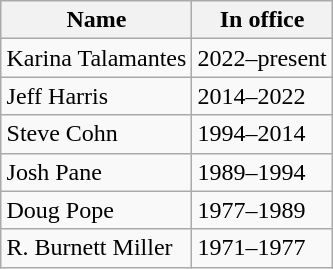<table class="wikitable" style="margin-left:30px" align=right>
<tr>
<th>Name</th>
<th>In office</th>
</tr>
<tr>
<td>Karina Talamantes</td>
<td>2022–present</td>
</tr>
<tr>
<td>Jeff Harris</td>
<td>2014–2022</td>
</tr>
<tr>
<td>Steve Cohn</td>
<td>1994–2014</td>
</tr>
<tr>
<td>Josh Pane</td>
<td>1989–1994</td>
</tr>
<tr>
<td>Doug Pope</td>
<td>1977–1989</td>
</tr>
<tr>
<td>R. Burnett Miller</td>
<td>1971–1977</td>
</tr>
</table>
